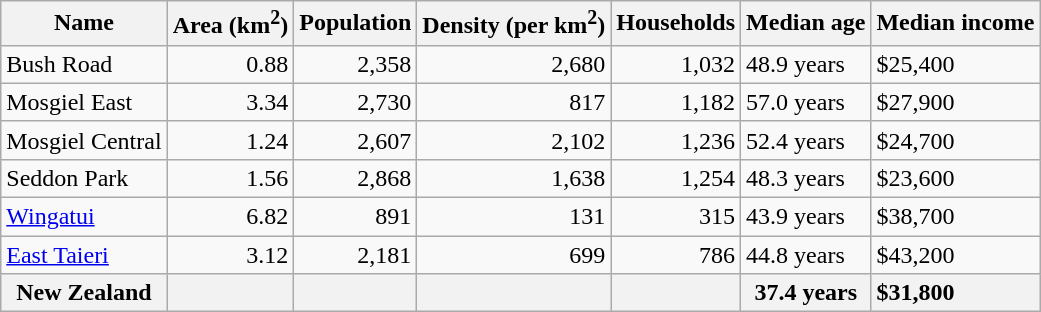<table class="wikitable">
<tr>
<th>Name</th>
<th>Area (km<sup>2</sup>)</th>
<th>Population</th>
<th>Density (per km<sup>2</sup>)</th>
<th>Households</th>
<th>Median age</th>
<th>Median income</th>
</tr>
<tr>
<td>Bush Road</td>
<td style="text-align:right;">0.88</td>
<td style="text-align:right;">2,358</td>
<td style="text-align:right;">2,680</td>
<td style="text-align:right;">1,032</td>
<td>48.9 years</td>
<td>$25,400</td>
</tr>
<tr>
<td>Mosgiel East</td>
<td style="text-align:right;">3.34</td>
<td style="text-align:right;">2,730</td>
<td style="text-align:right;">817</td>
<td style="text-align:right;">1,182</td>
<td>57.0 years</td>
<td>$27,900</td>
</tr>
<tr>
<td>Mosgiel Central</td>
<td style="text-align:right;">1.24</td>
<td style="text-align:right;">2,607</td>
<td style="text-align:right;">2,102</td>
<td style="text-align:right;">1,236</td>
<td>52.4 years</td>
<td>$24,700</td>
</tr>
<tr>
<td>Seddon Park</td>
<td style="text-align:right;">1.56</td>
<td style="text-align:right;">2,868</td>
<td style="text-align:right;">1,638</td>
<td style="text-align:right;">1,254</td>
<td>48.3 years</td>
<td>$23,600</td>
</tr>
<tr>
<td><a href='#'>Wingatui</a></td>
<td style="text-align:right;">6.82</td>
<td style="text-align:right;">891</td>
<td style="text-align:right;">131</td>
<td style="text-align:right;">315</td>
<td>43.9 years</td>
<td>$38,700</td>
</tr>
<tr>
<td><a href='#'>East Taieri</a></td>
<td style="text-align:right;">3.12</td>
<td style="text-align:right;">2,181</td>
<td style="text-align:right;">699</td>
<td style="text-align:right;">786</td>
<td>44.8 years</td>
<td>$43,200</td>
</tr>
<tr>
<th>New Zealand</th>
<th></th>
<th></th>
<th></th>
<th></th>
<th>37.4 years</th>
<th style="text-align:left;">$31,800</th>
</tr>
</table>
